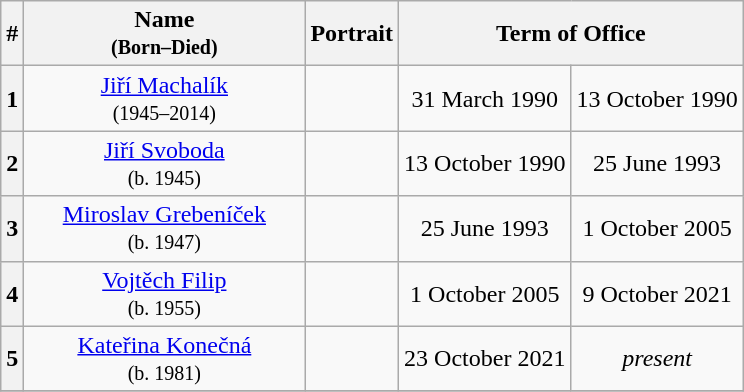<table class="wikitable sortable" style="text-align:center;">
<tr ->
<th>#</th>
<th width=180>Name<br><small>(Born–Died)</small></th>
<th>Portrait</th>
<th colspan=2>Term of Office</th>
</tr>
<tr ->
<th align=center>1</th>
<td><a href='#'>Jiří Machalík</a><br><small>(1945–2014)</small></td>
<td></td>
<td>31 March 1990</td>
<td>13 October 1990</td>
</tr>
<tr ->
<th align=center>2</th>
<td><a href='#'>Jiří Svoboda</a><br><small>(b. 1945)</small></td>
<td></td>
<td>13 October 1990</td>
<td>25 June 1993</td>
</tr>
<tr ->
<th align=center>3</th>
<td><a href='#'>Miroslav Grebeníček</a><br><small>(b. 1947)</small></td>
<td></td>
<td>25 June 1993</td>
<td>1 October 2005</td>
</tr>
<tr ->
<th align=center>4</th>
<td><a href='#'>Vojtěch Filip</a><br><small>(b. 1955)</small></td>
<td></td>
<td>1 October 2005</td>
<td>9 October 2021</td>
</tr>
<tr ->
<th align=center>5</th>
<td><a href='#'>Kateřina Konečná</a><br><small>(b. 1981)</small></td>
<td></td>
<td>23 October 2021</td>
<td><em>present</em></td>
</tr>
<tr ->
</tr>
</table>
